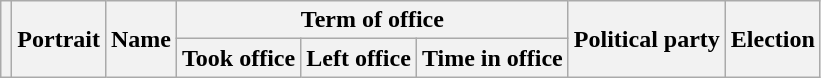<table class="wikitable" style="text-align:center;">
<tr>
<th rowspan=2></th>
<th rowspan=2>Portrait</th>
<th rowspan=2>Name<br></th>
<th colspan=3>Term of office</th>
<th rowspan=2>Political party</th>
<th rowspan=2>Election</th>
</tr>
<tr>
<th>Took office</th>
<th>Left office</th>
<th>Time in office<br>

</th>
</tr>
</table>
